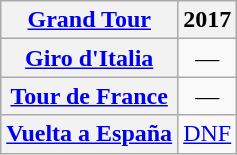<table class="wikitable plainrowheaders">
<tr>
<th scope="col"><a href='#'>Grand Tour</a></th>
<th scope="col">2017</th>
</tr>
<tr style="text-align:center;">
<th scope="row"> <a href='#'>Giro d'Italia</a></th>
<td>—</td>
</tr>
<tr style="text-align:center;">
<th scope="row"> <a href='#'>Tour de France</a></th>
<td>—</td>
</tr>
<tr style="text-align:center;">
<th scope="row"> <a href='#'>Vuelta a España</a></th>
<td><a href='#'>DNF</a></td>
</tr>
</table>
